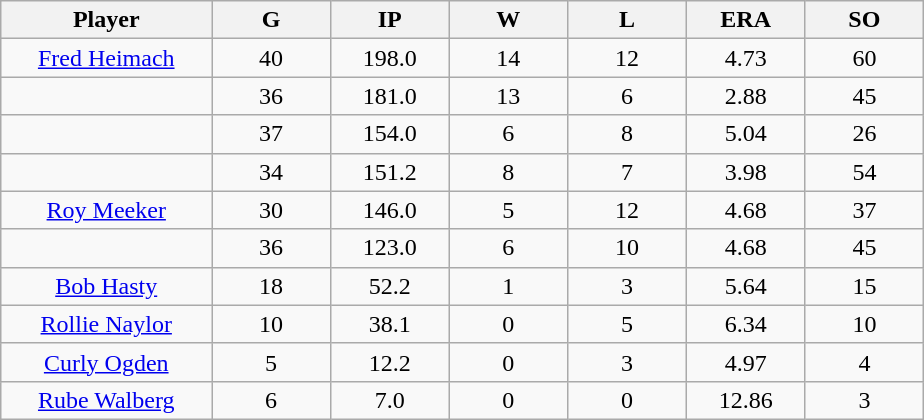<table class="wikitable sortable">
<tr>
<th bgcolor="#DDDDFF" width="16%">Player</th>
<th bgcolor="#DDDDFF" width="9%">G</th>
<th bgcolor="#DDDDFF" width="9%">IP</th>
<th bgcolor="#DDDDFF" width="9%">W</th>
<th bgcolor="#DDDDFF" width="9%">L</th>
<th bgcolor="#DDDDFF" width="9%">ERA</th>
<th bgcolor="#DDDDFF" width="9%">SO</th>
</tr>
<tr align="center">
<td><a href='#'>Fred Heimach</a></td>
<td>40</td>
<td>198.0</td>
<td>14</td>
<td>12</td>
<td>4.73</td>
<td>60</td>
</tr>
<tr align=center>
<td></td>
<td>36</td>
<td>181.0</td>
<td>13</td>
<td>6</td>
<td>2.88</td>
<td>45</td>
</tr>
<tr align="center">
<td></td>
<td>37</td>
<td>154.0</td>
<td>6</td>
<td>8</td>
<td>5.04</td>
<td>26</td>
</tr>
<tr align="center">
<td></td>
<td>34</td>
<td>151.2</td>
<td>8</td>
<td>7</td>
<td>3.98</td>
<td>54</td>
</tr>
<tr align="center">
<td><a href='#'>Roy Meeker</a></td>
<td>30</td>
<td>146.0</td>
<td>5</td>
<td>12</td>
<td>4.68</td>
<td>37</td>
</tr>
<tr align=center>
<td></td>
<td>36</td>
<td>123.0</td>
<td>6</td>
<td>10</td>
<td>4.68</td>
<td>45</td>
</tr>
<tr align="center">
<td><a href='#'>Bob Hasty</a></td>
<td>18</td>
<td>52.2</td>
<td>1</td>
<td>3</td>
<td>5.64</td>
<td>15</td>
</tr>
<tr align=center>
<td><a href='#'>Rollie Naylor</a></td>
<td>10</td>
<td>38.1</td>
<td>0</td>
<td>5</td>
<td>6.34</td>
<td>10</td>
</tr>
<tr align=center>
<td><a href='#'>Curly Ogden</a></td>
<td>5</td>
<td>12.2</td>
<td>0</td>
<td>3</td>
<td>4.97</td>
<td>4</td>
</tr>
<tr align=center>
<td><a href='#'>Rube Walberg</a></td>
<td>6</td>
<td>7.0</td>
<td>0</td>
<td>0</td>
<td>12.86</td>
<td>3</td>
</tr>
</table>
